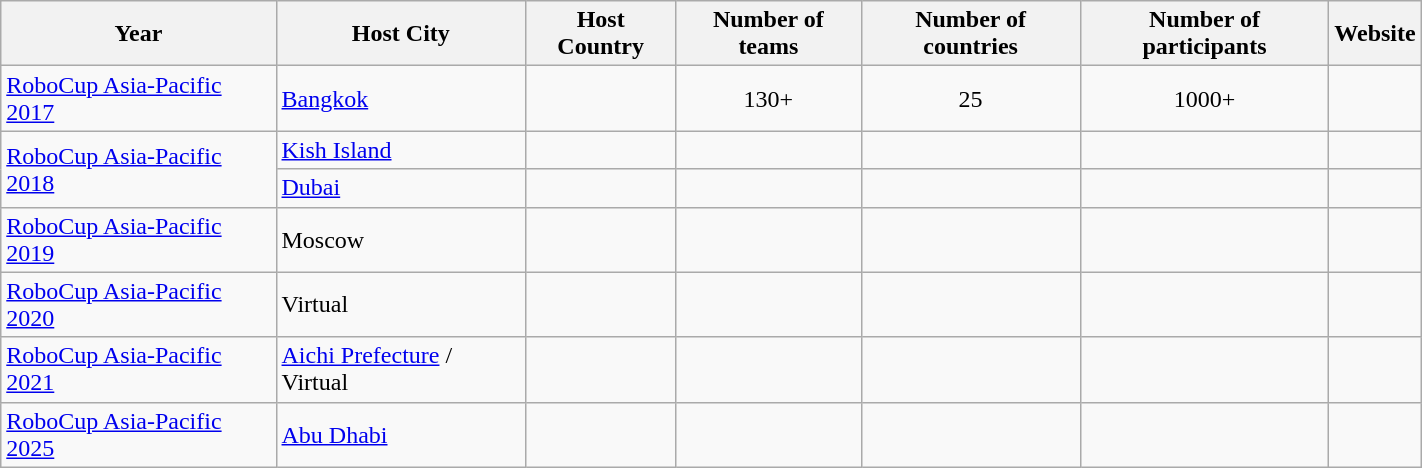<table class="wikitable" width="75%">
<tr>
<th>Year</th>
<th>Host City</th>
<th>Host Country</th>
<th>Number of teams</th>
<th>Number of countries</th>
<th>Number of participants</th>
<th>Website</th>
</tr>
<tr>
<td><a href='#'>RoboCup Asia-Pacific 2017</a></td>
<td align="left"><a href='#'>Bangkok</a></td>
<td align="left"></td>
<td align="center">130+ </td>
<td align="center">25</td>
<td align="center">1000+</td>
<td align="center"></td>
</tr>
<tr>
<td rowspan="2"><a href='#'>RoboCup Asia-Pacific 2018</a></td>
<td align="left"><a href='#'>Kish Island</a></td>
<td align="left"></td>
<td align="center"></td>
<td align="center"></td>
<td align="center"></td>
<td align="center"></td>
</tr>
<tr>
<td><a href='#'>Dubai</a></td>
<td></td>
<td></td>
<td></td>
<td></td>
<td align="center"></td>
</tr>
<tr>
<td><a href='#'>RoboCup Asia-Pacific 2019</a></td>
<td>Moscow</td>
<td></td>
<td></td>
<td></td>
<td></td>
<td align="center"></td>
</tr>
<tr>
<td><a href='#'>RoboCup Asia-Pacific 2020</a></td>
<td>Virtual</td>
<td></td>
<td></td>
<td></td>
<td></td>
<td align="center"></td>
</tr>
<tr>
<td><a href='#'>RoboCup Asia-Pacific 2021</a></td>
<td><a href='#'>Aichi Prefecture</a> / Virtual</td>
<td></td>
<td></td>
<td></td>
<td></td>
<td align="center"></td>
</tr>
<tr>
<td><a href='#'>RoboCup Asia-Pacific 2025</a></td>
<td><a href='#'>Abu Dhabi</a></td>
<td></td>
<td></td>
<td></td>
<td></td>
<td align="center"></td>
</tr>
</table>
